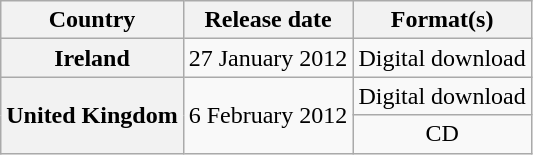<table class="wikitable plainrowheaders" style="text-align:center;" border="1">
<tr>
<th scope="col">Country</th>
<th scope="col">Release date</th>
<th scope="col">Format(s)</th>
</tr>
<tr>
<th scope="row">Ireland</th>
<td>27 January 2012</td>
<td>Digital download</td>
</tr>
<tr>
<th scope="row" rowspan="2">United Kingdom</th>
<td rowspan="2">6 February 2012<br></td>
<td>Digital download</td>
</tr>
<tr>
<td>CD</td>
</tr>
</table>
